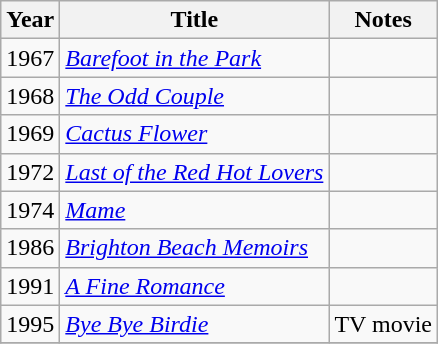<table class="wikitable">
<tr>
<th>Year</th>
<th>Title</th>
<th>Notes</th>
</tr>
<tr>
<td>1967</td>
<td><em><a href='#'>Barefoot in the Park</a></em></td>
<td></td>
</tr>
<tr>
<td>1968</td>
<td><a href='#'><em>The Odd Couple</em></a></td>
<td></td>
</tr>
<tr>
<td>1969</td>
<td><a href='#'><em>Cactus Flower</em></a></td>
<td></td>
</tr>
<tr>
<td>1972</td>
<td><em><a href='#'>Last of the Red Hot Lovers</a></em></td>
<td></td>
</tr>
<tr>
<td>1974</td>
<td><a href='#'><em>Mame</em></a></td>
<td></td>
</tr>
<tr>
<td>1986</td>
<td><em><a href='#'>Brighton Beach Memoirs</a></em></td>
<td></td>
</tr>
<tr>
<td>1991</td>
<td><em><a href='#'>A Fine Romance</a></em></td>
<td></td>
</tr>
<tr>
<td>1995</td>
<td><em><a href='#'>Bye Bye Birdie</a></em></td>
<td>TV movie</td>
</tr>
<tr>
</tr>
</table>
